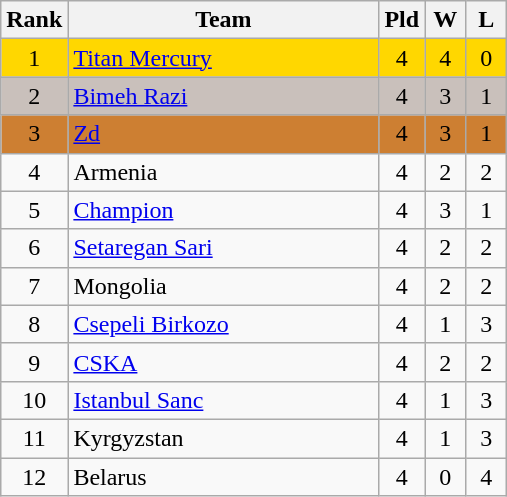<table class="wikitable" style="text-align:center">
<tr>
<th>Rank</th>
<th style="width:200px;">Team</th>
<th style="width:20px;">Pld</th>
<th style="width:20px;">W</th>
<th style="width:20px;">L</th>
</tr>
<tr style="background:gold;">
<td>1</td>
<td style="text-align:left;"> <a href='#'>Titan Mercury</a></td>
<td>4</td>
<td>4</td>
<td>0</td>
</tr>
<tr style="background:#C9C0BB">
<td>2</td>
<td style="text-align:left;"> <a href='#'>Bimeh Razi</a></td>
<td>4</td>
<td>3</td>
<td>1</td>
</tr>
<tr style="background:#CD7F32">
<td>3</td>
<td style="text-align:left;"> <a href='#'>Zd</a></td>
<td>4</td>
<td>3</td>
<td>1</td>
</tr>
<tr>
<td>4</td>
<td style="text-align:left;"> Armenia</td>
<td>4</td>
<td>2</td>
<td>2</td>
</tr>
<tr>
<td>5</td>
<td style="text-align:left;"> <a href='#'>Champion</a></td>
<td>4</td>
<td>3</td>
<td>1</td>
</tr>
<tr>
<td>6</td>
<td style="text-align:left;"> <a href='#'>Setaregan Sari</a></td>
<td>4</td>
<td>2</td>
<td>2</td>
</tr>
<tr>
<td>7</td>
<td style="text-align:left;"> Mongolia</td>
<td>4</td>
<td>2</td>
<td>2</td>
</tr>
<tr>
<td>8</td>
<td style="text-align:left;"> <a href='#'>Csepeli Birkozo</a></td>
<td>4</td>
<td>1</td>
<td>3</td>
</tr>
<tr>
<td>9</td>
<td style="text-align:left;"> <a href='#'>CSKA</a></td>
<td>4</td>
<td>2</td>
<td>2</td>
</tr>
<tr>
<td>10</td>
<td style="text-align:left;"> <a href='#'>Istanbul Sanc</a></td>
<td>4</td>
<td>1</td>
<td>3</td>
</tr>
<tr>
<td>11</td>
<td style="text-align:left;"> Kyrgyzstan</td>
<td>4</td>
<td>1</td>
<td>3</td>
</tr>
<tr>
<td>12</td>
<td style="text-align:left;"> Belarus</td>
<td>4</td>
<td>0</td>
<td>4</td>
</tr>
</table>
